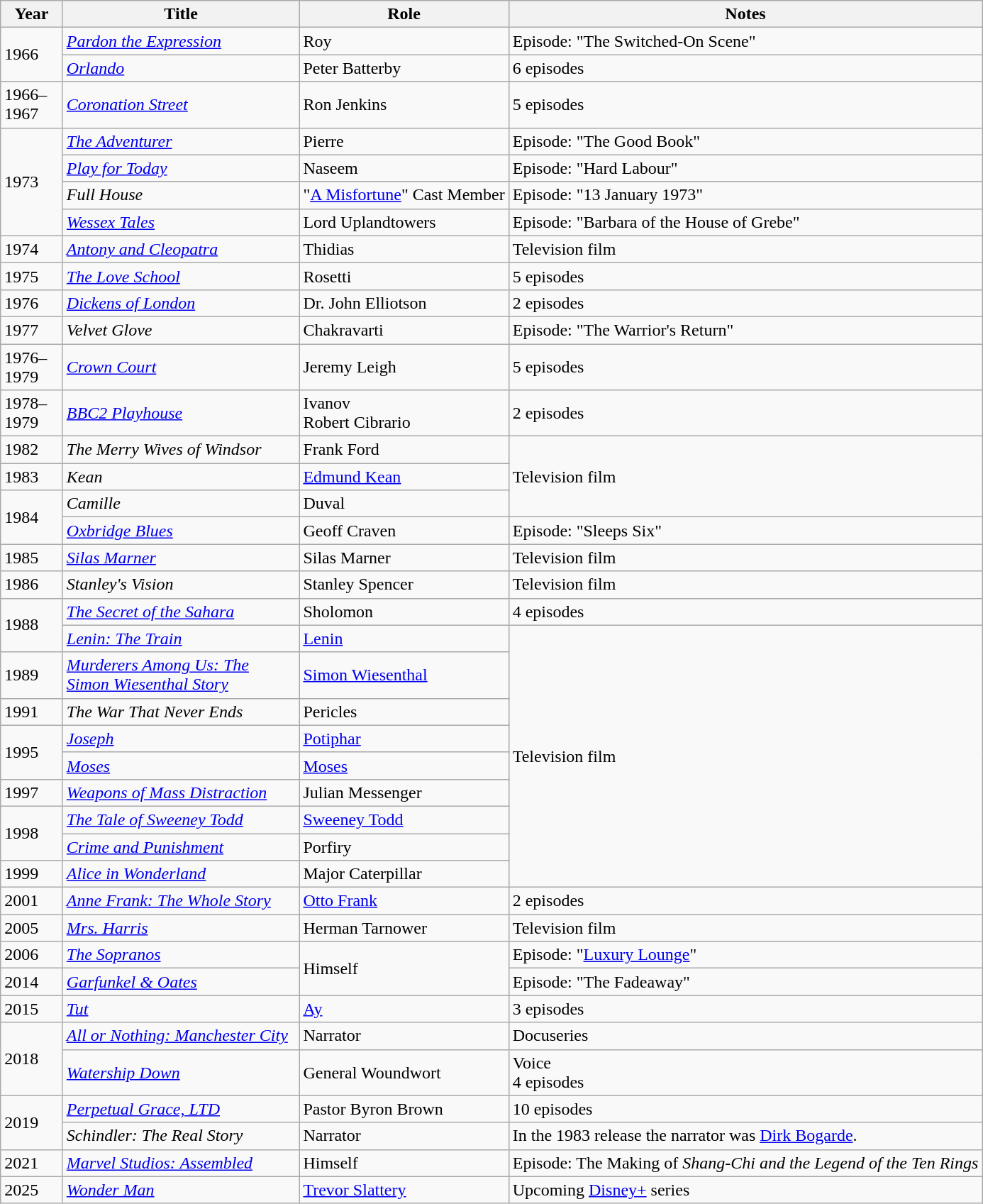<table class="wikitable sortable" style="font-size: 100%;">
<tr>
<th width="51px">Year</th>
<th width="215px">Title</th>
<th>Role</th>
<th>Notes</th>
</tr>
<tr>
<td rowspan="2">1966</td>
<td><em><a href='#'>Pardon the Expression</a></em></td>
<td>Roy</td>
<td>Episode: "The Switched-On Scene"</td>
</tr>
<tr>
<td><em><a href='#'>Orlando</a></em></td>
<td>Peter Batterby</td>
<td>6 episodes</td>
</tr>
<tr>
<td>1966–1967</td>
<td><em><a href='#'>Coronation Street</a></em></td>
<td>Ron Jenkins</td>
<td>5 episodes</td>
</tr>
<tr>
<td rowspan="4">1973</td>
<td><em><a href='#'>The Adventurer</a></em></td>
<td>Pierre</td>
<td>Episode: "The Good Book"</td>
</tr>
<tr>
<td><em><a href='#'>Play for Today</a></em></td>
<td>Naseem</td>
<td>Episode: "Hard Labour"</td>
</tr>
<tr>
<td><em>Full House</em></td>
<td>"<a href='#'>A Misfortune</a>" Cast Member</td>
<td>Episode: "13 January 1973"</td>
</tr>
<tr>
<td><em><a href='#'>Wessex Tales</a></em></td>
<td>Lord Uplandtowers</td>
<td>Episode: "Barbara of the House of Grebe"</td>
</tr>
<tr>
<td>1974</td>
<td><em><a href='#'>Antony and Cleopatra</a></em></td>
<td>Thidias</td>
<td>Television film</td>
</tr>
<tr>
<td>1975</td>
<td><em><a href='#'>The Love School</a></em></td>
<td>Rosetti</td>
<td>5 episodes</td>
</tr>
<tr>
<td>1976</td>
<td><em><a href='#'>Dickens of London</a></em></td>
<td>Dr. John Elliotson</td>
<td>2 episodes</td>
</tr>
<tr>
<td>1977</td>
<td><em>Velvet Glove</em></td>
<td>Chakravarti</td>
<td>Episode: "The Warrior's Return"</td>
</tr>
<tr>
<td>1976–1979</td>
<td><em><a href='#'>Crown Court</a></em></td>
<td>Jeremy Leigh</td>
<td>5 episodes</td>
</tr>
<tr>
<td>1978–1979</td>
<td><em><a href='#'>BBC2 Playhouse</a></em></td>
<td>Ivanov<br>Robert Cibrario</td>
<td>2 episodes</td>
</tr>
<tr>
<td>1982</td>
<td><em>The Merry Wives of Windsor</em></td>
<td>Frank Ford</td>
<td rowspan="3">Television film</td>
</tr>
<tr>
<td>1983</td>
<td><em>Kean</em></td>
<td><a href='#'>Edmund Kean</a></td>
</tr>
<tr>
<td rowspan="2">1984</td>
<td><em>Camille</em></td>
<td>Duval</td>
</tr>
<tr>
<td><em><a href='#'>Oxbridge Blues</a></em></td>
<td>Geoff Craven</td>
<td>Episode: "Sleeps Six"</td>
</tr>
<tr>
<td>1985</td>
<td><em><a href='#'>Silas Marner</a></em></td>
<td>Silas Marner</td>
<td>Television film</td>
</tr>
<tr>
<td>1986</td>
<td><em>Stanley's Vision</em></td>
<td>Stanley Spencer</td>
<td>Television film</td>
</tr>
<tr>
<td rowspan="2">1988</td>
<td><em><a href='#'>The Secret of the Sahara</a></em></td>
<td>Sholomon</td>
<td>4 episodes</td>
</tr>
<tr>
<td><em><a href='#'>Lenin: The Train</a></em></td>
<td><a href='#'>Lenin</a></td>
<td rowspan="9">Television film</td>
</tr>
<tr>
<td>1989</td>
<td><em><a href='#'>Murderers Among Us: The Simon Wiesenthal Story</a></em></td>
<td><a href='#'>Simon Wiesenthal</a></td>
</tr>
<tr>
<td>1991</td>
<td><em>The War That Never Ends</em></td>
<td>Pericles</td>
</tr>
<tr>
<td rowspan="2">1995</td>
<td><em><a href='#'>Joseph</a></em></td>
<td><a href='#'>Potiphar</a></td>
</tr>
<tr>
<td><em><a href='#'>Moses</a></em></td>
<td><a href='#'>Moses</a></td>
</tr>
<tr>
<td>1997</td>
<td><em><a href='#'>Weapons of Mass Distraction</a></em></td>
<td>Julian Messenger</td>
</tr>
<tr>
<td rowspan="2">1998</td>
<td><em><a href='#'>The Tale of Sweeney Todd</a></em></td>
<td><a href='#'>Sweeney Todd</a></td>
</tr>
<tr>
<td><em><a href='#'>Crime and Punishment</a></em></td>
<td>Porfiry</td>
</tr>
<tr>
<td>1999</td>
<td><em><a href='#'>Alice in Wonderland</a></em></td>
<td>Major Caterpillar</td>
</tr>
<tr>
<td>2001</td>
<td><em><a href='#'>Anne Frank: The Whole Story</a></em></td>
<td><a href='#'>Otto Frank</a></td>
<td>2 episodes</td>
</tr>
<tr>
<td>2005</td>
<td><em><a href='#'>Mrs. Harris</a></em></td>
<td>Herman Tarnower</td>
<td>Television film</td>
</tr>
<tr>
<td>2006</td>
<td><em><a href='#'>The Sopranos</a></em></td>
<td rowspan="2">Himself</td>
<td>Episode: "<a href='#'>Luxury Lounge</a>"</td>
</tr>
<tr>
<td>2014</td>
<td><em><a href='#'>Garfunkel & Oates</a></em></td>
<td>Episode: "The Fadeaway"</td>
</tr>
<tr>
<td>2015</td>
<td><em><a href='#'>Tut</a></em></td>
<td><a href='#'>Ay</a></td>
<td>3 episodes</td>
</tr>
<tr>
<td rowspan="2">2018</td>
<td><em><a href='#'>All or Nothing: Manchester City</a></em></td>
<td>Narrator</td>
<td>Docuseries</td>
</tr>
<tr>
<td><em><a href='#'>Watership Down</a></em></td>
<td>General Woundwort</td>
<td>Voice<br>4 episodes</td>
</tr>
<tr>
<td rowspan="2">2019</td>
<td><em><a href='#'>Perpetual Grace, LTD</a></em></td>
<td>Pastor Byron Brown</td>
<td>10 episodes</td>
</tr>
<tr>
<td><em>Schindler: The Real Story</em></td>
<td>Narrator</td>
<td>In the 1983 release the narrator was <a href='#'>Dirk Bogarde</a>.</td>
</tr>
<tr>
<td>2021</td>
<td><em><a href='#'>Marvel Studios: Assembled</a></em></td>
<td>Himself</td>
<td>Episode: The Making of <em>Shang-Chi and the Legend of the Ten Rings</em></td>
</tr>
<tr>
<td>2025</td>
<td><em><a href='#'>Wonder Man</a></em></td>
<td><a href='#'>Trevor Slattery</a></td>
<td>Upcoming <a href='#'>Disney+</a> series</td>
</tr>
</table>
